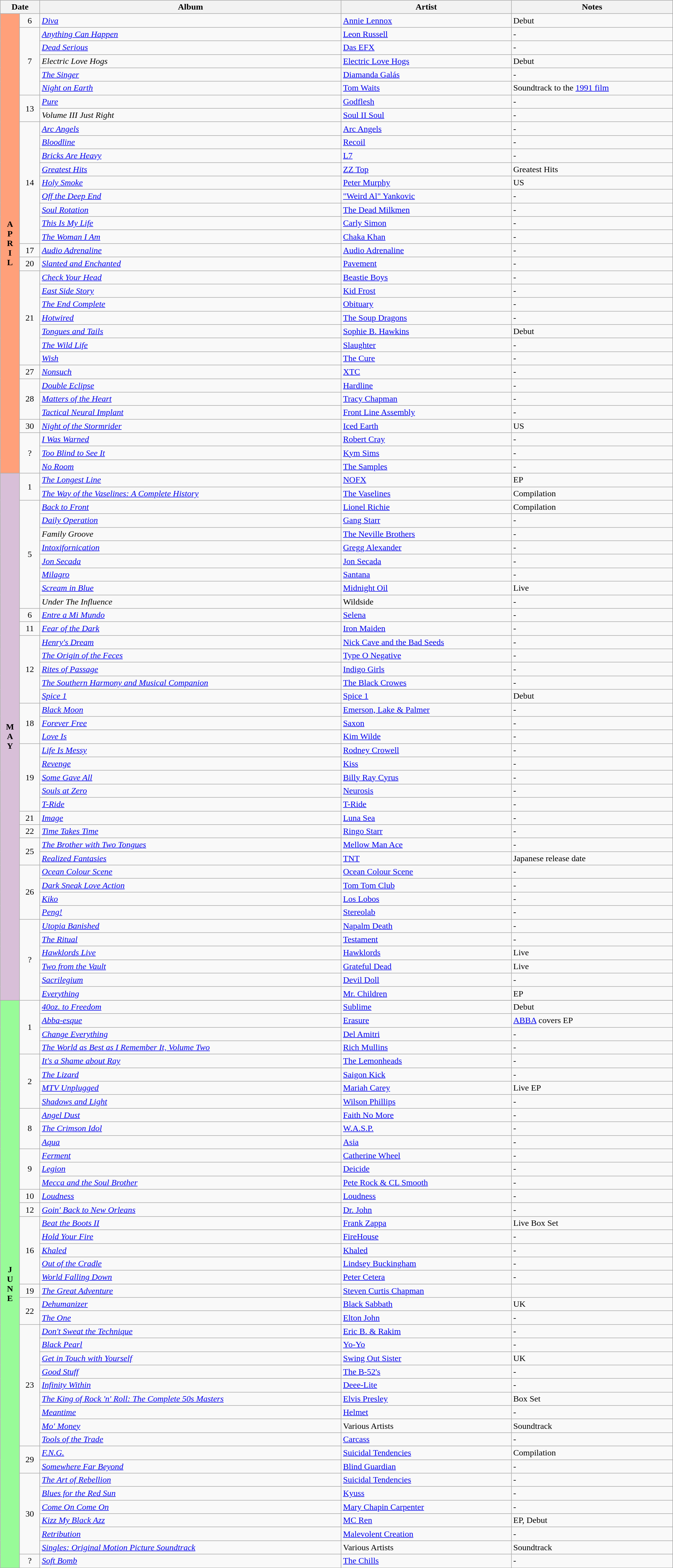<table class="wikitable" width="100%">
<tr>
<th colspan="2">Date</th>
<th>Album</th>
<th>Artist</th>
<th>Notes</th>
</tr>
<tr>
<td rowspan="34" valign="center" align="center" style="background:#FFA07A; textcolor:#000;"><strong>A<br>P<br>R<br>I<br>L</strong></td>
<td align="center">6</td>
<td><em><a href='#'>Diva</a></em></td>
<td><a href='#'>Annie Lennox</a></td>
<td>Debut</td>
</tr>
<tr>
<td rowspan="5" align="center">7</td>
<td><em><a href='#'>Anything Can Happen</a></em></td>
<td><a href='#'>Leon Russell</a></td>
<td>-</td>
</tr>
<tr>
<td><em><a href='#'>Dead Serious</a></em></td>
<td><a href='#'>Das EFX</a></td>
<td>-</td>
</tr>
<tr>
<td><em>Electric Love Hogs</em></td>
<td><a href='#'>Electric Love Hogs</a></td>
<td>Debut</td>
</tr>
<tr>
<td><em><a href='#'>The Singer</a></em></td>
<td><a href='#'>Diamanda Galás</a></td>
<td>-</td>
</tr>
<tr>
<td><em><a href='#'>Night on Earth</a></em></td>
<td><a href='#'>Tom Waits</a></td>
<td>Soundtrack to the <a href='#'>1991 film</a></td>
</tr>
<tr>
<td rowspan="2" align="center">13</td>
<td><em><a href='#'>Pure</a></em></td>
<td><a href='#'>Godflesh</a></td>
<td>-</td>
</tr>
<tr>
<td><em>Volume III Just Right</em></td>
<td><a href='#'>Soul II Soul</a></td>
<td>-</td>
</tr>
<tr>
<td rowspan="9" align="center">14</td>
<td><em><a href='#'>Arc Angels</a></em></td>
<td><a href='#'>Arc Angels</a></td>
<td>-</td>
</tr>
<tr>
<td><em><a href='#'>Bloodline</a></em></td>
<td><a href='#'>Recoil</a></td>
<td>-</td>
</tr>
<tr>
<td><em><a href='#'>Bricks Are Heavy</a></em></td>
<td><a href='#'>L7</a></td>
<td>-</td>
</tr>
<tr>
<td><em><a href='#'>Greatest Hits</a></em></td>
<td><a href='#'>ZZ Top</a></td>
<td>Greatest Hits</td>
</tr>
<tr>
<td><em><a href='#'>Holy Smoke</a></em></td>
<td><a href='#'>Peter Murphy</a></td>
<td>US</td>
</tr>
<tr>
<td><em><a href='#'>Off the Deep End</a></em></td>
<td><a href='#'>"Weird Al" Yankovic</a></td>
<td>-</td>
</tr>
<tr>
<td><em><a href='#'>Soul Rotation</a></em></td>
<td><a href='#'>The Dead Milkmen</a></td>
<td>-</td>
</tr>
<tr>
<td><em><a href='#'>This Is My Life</a></em></td>
<td><a href='#'>Carly Simon</a></td>
<td>-</td>
</tr>
<tr>
<td><em><a href='#'>The Woman I Am</a></em></td>
<td><a href='#'>Chaka Khan</a></td>
<td>-</td>
</tr>
<tr>
<td align="center">17</td>
<td><em><a href='#'>Audio Adrenaline</a></em></td>
<td><a href='#'>Audio Adrenaline</a></td>
<td>-</td>
</tr>
<tr>
<td align="center">20</td>
<td><em><a href='#'>Slanted and Enchanted</a></em></td>
<td><a href='#'>Pavement</a></td>
<td>-</td>
</tr>
<tr>
<td rowspan="7" align="center">21</td>
<td><em><a href='#'>Check Your Head</a></em></td>
<td><a href='#'>Beastie Boys</a></td>
<td>-</td>
</tr>
<tr>
<td><em><a href='#'>East Side Story</a></em></td>
<td><a href='#'>Kid Frost</a></td>
<td>-</td>
</tr>
<tr>
<td><em><a href='#'>The End Complete</a></em></td>
<td><a href='#'>Obituary</a></td>
<td>-</td>
</tr>
<tr>
<td><em><a href='#'>Hotwired</a></em></td>
<td><a href='#'>The Soup Dragons</a></td>
<td>-</td>
</tr>
<tr>
<td><em><a href='#'>Tongues and Tails</a></em></td>
<td><a href='#'>Sophie B. Hawkins</a></td>
<td>Debut</td>
</tr>
<tr>
<td><em><a href='#'>The Wild Life</a></em></td>
<td><a href='#'>Slaughter</a></td>
<td>-</td>
</tr>
<tr>
<td><em><a href='#'>Wish</a></em></td>
<td><a href='#'>The Cure</a></td>
<td>-</td>
</tr>
<tr>
<td align="center">27</td>
<td><em><a href='#'>Nonsuch</a></em></td>
<td><a href='#'>XTC</a></td>
<td>-</td>
</tr>
<tr>
<td rowspan="3" align="center">28</td>
<td><em><a href='#'>Double Eclipse</a></em></td>
<td><a href='#'>Hardline</a></td>
<td>-</td>
</tr>
<tr>
<td><em><a href='#'>Matters of the Heart</a></em></td>
<td><a href='#'>Tracy Chapman</a></td>
<td>-</td>
</tr>
<tr>
<td><em><a href='#'>Tactical Neural Implant</a></em></td>
<td><a href='#'>Front Line Assembly</a></td>
<td>-</td>
</tr>
<tr>
<td rowspan="1" align="center">30</td>
<td><em><a href='#'>Night of the Stormrider</a></em></td>
<td><a href='#'>Iced Earth</a></td>
<td>US</td>
</tr>
<tr>
<td rowspan="3" align="center">?</td>
<td><em><a href='#'>I Was Warned</a></em></td>
<td><a href='#'>Robert Cray</a></td>
<td>-</td>
</tr>
<tr>
<td><em><a href='#'>Too Blind to See It</a></em></td>
<td><a href='#'>Kym Sims</a></td>
<td>-</td>
</tr>
<tr>
<td><em><a href='#'>No Room</a></em></td>
<td><a href='#'>The Samples</a></td>
<td>-</td>
</tr>
<tr>
<td rowspan="39" valign="center" align="center" style="background:#D8BFD8; textcolor:#000;"><strong>M<br>A<br>Y</strong></td>
<td rowspan="2" align="center">1</td>
<td><em><a href='#'>The Longest Line</a></em></td>
<td><a href='#'>NOFX</a></td>
<td>EP</td>
</tr>
<tr>
<td><em><a href='#'>The Way of the Vaselines: A Complete History</a></em></td>
<td><a href='#'>The Vaselines</a></td>
<td>Compilation</td>
</tr>
<tr>
<td rowspan="8" align="center">5</td>
<td><em><a href='#'>Back to Front</a></em></td>
<td><a href='#'>Lionel Richie</a></td>
<td>Compilation</td>
</tr>
<tr>
<td><em><a href='#'>Daily Operation</a></em></td>
<td><a href='#'>Gang Starr</a></td>
<td>-</td>
</tr>
<tr>
<td><em>Family Groove</em></td>
<td><a href='#'>The Neville Brothers</a></td>
<td>-</td>
</tr>
<tr>
<td><em><a href='#'>Intoxifornication</a></em></td>
<td><a href='#'>Gregg Alexander</a></td>
<td>-</td>
</tr>
<tr>
<td><em><a href='#'>Jon Secada</a></em></td>
<td><a href='#'>Jon Secada</a></td>
<td>-</td>
</tr>
<tr>
<td><em><a href='#'>Milagro</a></em></td>
<td><a href='#'>Santana</a></td>
<td>-</td>
</tr>
<tr>
<td><em><a href='#'>Scream in Blue</a></em></td>
<td><a href='#'>Midnight Oil</a></td>
<td>Live</td>
</tr>
<tr>
<td><em>Under The Influence</em></td>
<td>Wildside</td>
<td>-</td>
</tr>
<tr>
<td align="center">6</td>
<td><em><a href='#'>Entre a Mi Mundo</a></em></td>
<td><a href='#'>Selena</a></td>
<td>-</td>
</tr>
<tr>
<td align="center">11</td>
<td><em><a href='#'>Fear of the Dark</a></em></td>
<td><a href='#'>Iron Maiden</a></td>
<td>-</td>
</tr>
<tr>
<td rowspan="5" align="center">12</td>
<td><em><a href='#'>Henry's Dream</a></em></td>
<td><a href='#'>Nick Cave and the Bad Seeds</a></td>
<td>-</td>
</tr>
<tr>
<td><em><a href='#'>The Origin of the Feces</a></em></td>
<td><a href='#'>Type O Negative</a></td>
<td>-</td>
</tr>
<tr>
<td><em><a href='#'>Rites of Passage</a></em></td>
<td><a href='#'>Indigo Girls</a></td>
<td>-</td>
</tr>
<tr>
<td><em><a href='#'>The Southern Harmony and Musical Companion</a></em></td>
<td><a href='#'>The Black Crowes</a></td>
<td>-</td>
</tr>
<tr>
<td><em><a href='#'>Spice 1</a></em></td>
<td><a href='#'>Spice 1</a></td>
<td>Debut</td>
</tr>
<tr>
<td rowspan="3" align="center">18</td>
<td><em><a href='#'>Black Moon</a></em></td>
<td><a href='#'>Emerson, Lake & Palmer</a></td>
<td>-</td>
</tr>
<tr>
<td><em><a href='#'>Forever Free</a></em></td>
<td><a href='#'>Saxon</a></td>
<td>-</td>
</tr>
<tr>
<td><em><a href='#'>Love Is</a></em></td>
<td><a href='#'>Kim Wilde</a></td>
<td>-</td>
</tr>
<tr>
<td rowspan="5" align="center">19</td>
<td><em><a href='#'>Life Is Messy</a></em></td>
<td><a href='#'>Rodney Crowell</a></td>
<td>-</td>
</tr>
<tr>
<td><em><a href='#'>Revenge</a></em></td>
<td><a href='#'>Kiss</a></td>
<td>-</td>
</tr>
<tr>
<td><em><a href='#'>Some Gave All</a></em></td>
<td><a href='#'>Billy Ray Cyrus</a></td>
<td>-</td>
</tr>
<tr>
<td><em><a href='#'>Souls at Zero</a></em></td>
<td><a href='#'>Neurosis</a></td>
<td>-</td>
</tr>
<tr>
<td><em><a href='#'>T-Ride</a></em></td>
<td><a href='#'>T-Ride</a></td>
<td>-</td>
</tr>
<tr>
<td style="text-align:center;">21</td>
<td><em><a href='#'>Image</a></em></td>
<td><a href='#'>Luna Sea</a></td>
<td>-</td>
</tr>
<tr>
<td style="text-align:center;">22</td>
<td><em><a href='#'>Time Takes Time</a></em></td>
<td><a href='#'>Ringo Starr</a></td>
<td>-</td>
</tr>
<tr>
<td rowspan="2" align="center">25</td>
<td><em><a href='#'>The Brother with Two Tongues</a></em></td>
<td><a href='#'>Mellow Man Ace</a></td>
<td>-</td>
</tr>
<tr>
<td><em><a href='#'>Realized Fantasies</a></em></td>
<td><a href='#'>TNT</a></td>
<td>Japanese release date</td>
</tr>
<tr>
<td rowspan="4" align="center">26</td>
<td><em><a href='#'>Ocean Colour Scene</a></em></td>
<td><a href='#'>Ocean Colour Scene</a></td>
<td>-</td>
</tr>
<tr>
<td><em><a href='#'>Dark Sneak Love Action</a></em></td>
<td><a href='#'>Tom Tom Club</a></td>
<td>-</td>
</tr>
<tr>
<td><em><a href='#'>Kiko</a></em></td>
<td><a href='#'>Los Lobos</a></td>
<td>-</td>
</tr>
<tr>
<td><em><a href='#'>Peng!</a></em></td>
<td><a href='#'>Stereolab</a></td>
<td>-</td>
</tr>
<tr>
<td rowspan="6" align="center">?</td>
<td><em><a href='#'>Utopia Banished</a></em></td>
<td><a href='#'>Napalm Death</a></td>
<td>-</td>
</tr>
<tr>
<td><em><a href='#'>The Ritual</a></em></td>
<td><a href='#'>Testament</a></td>
<td>-</td>
</tr>
<tr>
<td><em><a href='#'>Hawklords Live</a></em></td>
<td><a href='#'>Hawklords</a></td>
<td>Live</td>
</tr>
<tr>
<td><em><a href='#'>Two from the Vault</a></em></td>
<td><a href='#'>Grateful Dead</a></td>
<td>Live</td>
</tr>
<tr>
<td><em><a href='#'>Sacrilegium</a></em></td>
<td><a href='#'>Devil Doll</a></td>
<td>-</td>
</tr>
<tr>
<td><em><a href='#'>Everything</a></em></td>
<td><a href='#'>Mr. Children</a></td>
<td>EP</td>
</tr>
<tr>
<td rowspan="43" style="background:#98FB98; textcolor:#000;" valign="center" align="center"><strong>J<br>U<br>N<br>E</strong></td>
<td rowspan="5" align="center">1</td>
</tr>
<tr>
<td><em><a href='#'>40oz. to Freedom</a></em></td>
<td><a href='#'>Sublime</a></td>
<td>Debut</td>
</tr>
<tr>
<td><em><a href='#'>Abba-esque</a></em></td>
<td><a href='#'>Erasure</a></td>
<td><a href='#'>ABBA</a> covers EP</td>
</tr>
<tr>
<td><em><a href='#'>Change Everything</a></em></td>
<td><a href='#'>Del Amitri</a></td>
<td>-</td>
</tr>
<tr>
<td><em><a href='#'>The World as Best as I Remember It, Volume Two</a></em></td>
<td><a href='#'>Rich Mullins</a></td>
<td>-</td>
</tr>
<tr>
<td rowspan="4" align="center">2</td>
<td><em><a href='#'>It's a Shame about Ray</a></em></td>
<td><a href='#'>The Lemonheads</a></td>
<td>-</td>
</tr>
<tr>
<td><em><a href='#'>The Lizard</a></em></td>
<td><a href='#'>Saigon Kick</a></td>
<td>-</td>
</tr>
<tr>
<td><em><a href='#'>MTV Unplugged</a></em></td>
<td><a href='#'>Mariah Carey</a></td>
<td>Live EP</td>
</tr>
<tr>
<td><em><a href='#'>Shadows and Light</a></em></td>
<td><a href='#'>Wilson Phillips</a></td>
<td>-</td>
</tr>
<tr>
<td rowspan="3" align="center">8</td>
<td><em><a href='#'>Angel Dust</a></em></td>
<td><a href='#'>Faith No More</a></td>
<td>-</td>
</tr>
<tr>
<td><em><a href='#'>The Crimson Idol</a></em></td>
<td><a href='#'>W.A.S.P.</a></td>
<td>-</td>
</tr>
<tr>
<td><em><a href='#'>Aqua</a></em></td>
<td><a href='#'>Asia</a></td>
<td>-</td>
</tr>
<tr>
<td rowspan="3" align="center">9</td>
<td><em><a href='#'>Ferment</a></em></td>
<td><a href='#'>Catherine Wheel</a></td>
<td>-</td>
</tr>
<tr>
<td><em><a href='#'>Legion</a></em></td>
<td><a href='#'>Deicide</a></td>
<td>-</td>
</tr>
<tr>
<td><em><a href='#'>Mecca and the Soul Brother</a></em></td>
<td><a href='#'>Pete Rock & CL Smooth</a></td>
<td>-</td>
</tr>
<tr>
<td style="text-align:center;">10</td>
<td><em><a href='#'>Loudness</a></em></td>
<td><a href='#'>Loudness</a></td>
<td>-</td>
</tr>
<tr>
<td rowspan="1" align="center">12</td>
<td><em><a href='#'>Goin' Back to New Orleans</a></em></td>
<td><a href='#'>Dr. John</a></td>
<td>-</td>
</tr>
<tr>
<td rowspan="5" align="center">16</td>
<td><em><a href='#'>Beat the Boots II</a></em></td>
<td><a href='#'>Frank Zappa</a></td>
<td>Live Box Set</td>
</tr>
<tr>
<td><em><a href='#'>Hold Your Fire</a></em></td>
<td><a href='#'>FireHouse</a></td>
<td>-</td>
</tr>
<tr>
<td><em><a href='#'>Khaled</a></em></td>
<td><a href='#'>Khaled</a></td>
<td>-</td>
</tr>
<tr>
<td><em><a href='#'>Out of the Cradle</a></em></td>
<td><a href='#'>Lindsey Buckingham</a></td>
<td>-</td>
</tr>
<tr>
<td><em><a href='#'>World Falling Down</a></em></td>
<td><a href='#'>Peter Cetera</a></td>
<td>-</td>
</tr>
<tr>
<td rowspan="1" align="center">19</td>
<td><em><a href='#'>The Great Adventure</a></em></td>
<td><a href='#'>Steven Curtis Chapman</a></td>
<td></td>
</tr>
<tr>
<td rowspan="2" align="center">22</td>
<td><em><a href='#'>Dehumanizer</a></em></td>
<td><a href='#'>Black Sabbath</a></td>
<td>UK</td>
</tr>
<tr>
<td><em><a href='#'>The One</a></em></td>
<td><a href='#'>Elton John</a></td>
<td>-</td>
</tr>
<tr>
<td rowspan="9" align="center">23</td>
<td><em><a href='#'>Don't Sweat the Technique</a></em></td>
<td><a href='#'>Eric B. & Rakim</a></td>
<td>-</td>
</tr>
<tr>
<td><em><a href='#'>Black Pearl</a></em></td>
<td><a href='#'>Yo-Yo</a></td>
<td>-</td>
</tr>
<tr>
<td><em><a href='#'>Get in Touch with Yourself</a></em></td>
<td><a href='#'>Swing Out Sister</a></td>
<td>UK</td>
</tr>
<tr>
<td><em><a href='#'>Good Stuff</a></em></td>
<td><a href='#'>The B-52's</a></td>
<td>-</td>
</tr>
<tr>
<td><em><a href='#'>Infinity Within</a></em></td>
<td><a href='#'>Deee-Lite</a></td>
<td>-</td>
</tr>
<tr>
<td><em><a href='#'>The King of Rock 'n' Roll: The Complete 50s Masters</a></em></td>
<td><a href='#'>Elvis Presley</a></td>
<td>Box Set</td>
</tr>
<tr>
<td><em><a href='#'>Meantime</a></em></td>
<td><a href='#'>Helmet</a></td>
<td>-</td>
</tr>
<tr>
<td><em><a href='#'>Mo' Money</a></em></td>
<td>Various Artists</td>
<td>Soundtrack</td>
</tr>
<tr>
<td><em><a href='#'>Tools of the Trade</a></em></td>
<td><a href='#'>Carcass</a></td>
<td>-</td>
</tr>
<tr>
<td rowspan="2" align="center">29</td>
<td><em><a href='#'>F.N.G.</a></em></td>
<td><a href='#'>Suicidal Tendencies</a></td>
<td>Compilation</td>
</tr>
<tr>
<td><em><a href='#'>Somewhere Far Beyond</a></em></td>
<td><a href='#'>Blind Guardian</a></td>
<td>-</td>
</tr>
<tr>
<td rowspan="6" align="center">30</td>
<td><em><a href='#'>The Art of Rebellion</a></em></td>
<td><a href='#'>Suicidal Tendencies</a></td>
<td>-</td>
</tr>
<tr>
<td><em><a href='#'>Blues for the Red Sun</a></em></td>
<td><a href='#'>Kyuss</a></td>
<td>-</td>
</tr>
<tr>
<td><em><a href='#'>Come On Come On</a></em></td>
<td><a href='#'>Mary Chapin Carpenter</a></td>
<td>-</td>
</tr>
<tr>
<td><em><a href='#'>Kizz My Black Azz</a></em></td>
<td><a href='#'>MC Ren</a></td>
<td>EP, Debut</td>
</tr>
<tr>
<td><em><a href='#'>Retribution</a></em></td>
<td><a href='#'>Malevolent Creation</a></td>
<td>-</td>
</tr>
<tr>
<td><em><a href='#'>Singles: Original Motion Picture Soundtrack</a></em></td>
<td>Various Artists</td>
<td>Soundtrack</td>
</tr>
<tr>
<td align="center">?</td>
<td><em><a href='#'>Soft Bomb</a></em></td>
<td><a href='#'>The Chills</a></td>
<td>-</td>
</tr>
<tr>
</tr>
</table>
